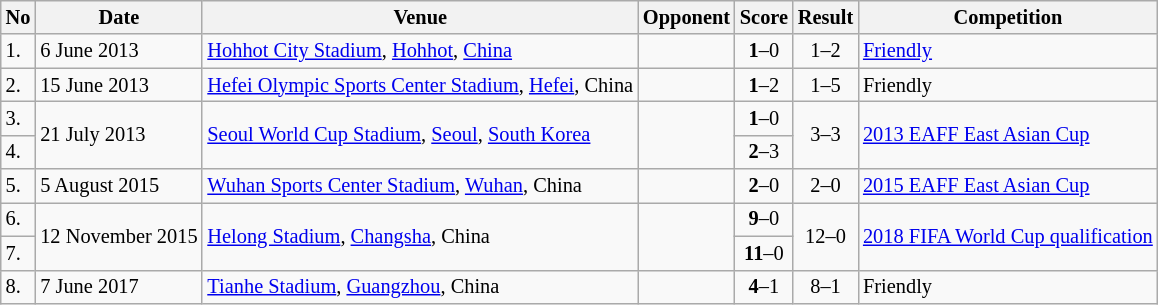<table class="wikitable" style="font-size:85%;">
<tr>
<th>No</th>
<th>Date</th>
<th>Venue</th>
<th>Opponent</th>
<th>Score</th>
<th>Result</th>
<th>Competition</th>
</tr>
<tr>
<td>1.</td>
<td>6 June 2013</td>
<td><a href='#'>Hohhot City Stadium</a>, <a href='#'>Hohhot</a>, <a href='#'>China</a></td>
<td></td>
<td align=center><strong>1</strong>–0</td>
<td align=center>1–2</td>
<td><a href='#'>Friendly</a></td>
</tr>
<tr>
<td>2.</td>
<td>15 June 2013</td>
<td><a href='#'>Hefei Olympic Sports Center Stadium</a>, <a href='#'>Hefei</a>, China</td>
<td></td>
<td align=center><strong>1</strong>–2</td>
<td align=center>1–5</td>
<td>Friendly</td>
</tr>
<tr>
<td>3.</td>
<td rowspan="2">21 July 2013</td>
<td rowspan="2"><a href='#'>Seoul World Cup Stadium</a>, <a href='#'>Seoul</a>, <a href='#'>South Korea</a></td>
<td rowspan="2"></td>
<td align=center><strong>1</strong>–0</td>
<td rowspan="2" align=center>3–3</td>
<td rowspan="2"><a href='#'>2013 EAFF East Asian Cup</a></td>
</tr>
<tr>
<td>4.</td>
<td align=center><strong>2</strong>–3</td>
</tr>
<tr>
<td>5.</td>
<td>5 August 2015</td>
<td><a href='#'>Wuhan Sports Center Stadium</a>, <a href='#'>Wuhan</a>, China</td>
<td></td>
<td align=center><strong>2</strong>–0</td>
<td align=center>2–0</td>
<td><a href='#'>2015 EAFF East Asian Cup</a></td>
</tr>
<tr>
<td>6.</td>
<td rowspan=2>12 November 2015</td>
<td rowspan=2><a href='#'>Helong Stadium</a>, <a href='#'>Changsha</a>, China</td>
<td rowspan=2></td>
<td align=center><strong>9</strong>–0</td>
<td rowspan=2 align=center>12–0</td>
<td rowspan=2><a href='#'>2018 FIFA World Cup qualification</a></td>
</tr>
<tr>
<td>7.</td>
<td align=center><strong>11</strong>–0</td>
</tr>
<tr>
<td>8.</td>
<td>7 June 2017</td>
<td><a href='#'>Tianhe Stadium</a>, <a href='#'>Guangzhou</a>, China</td>
<td></td>
<td align=center><strong>4</strong>–1</td>
<td align=center>8–1</td>
<td>Friendly</td>
</tr>
</table>
